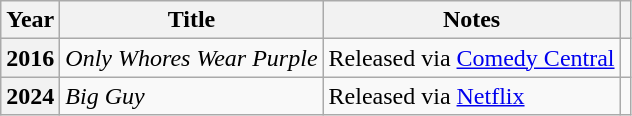<table class="wikitable plainrowheaders sortable" style="margin-right: 0;">
<tr>
<th scope="col">Year</th>
<th scope="col">Title</th>
<th scope="col" class="unsortable">Notes</th>
<th scope="col" class="unsortable"></th>
</tr>
<tr>
<th scope="row">2016</th>
<td><em>Only Whores Wear Purple</em></td>
<td>Released via <a href='#'>Comedy Central</a></td>
<td style="text-align:center;"></td>
</tr>
<tr>
<th scope="row">2024</th>
<td><em>Big Guy</em></td>
<td>Released via <a href='#'>Netflix</a></td>
<td style="text-align:center;"></td>
</tr>
</table>
